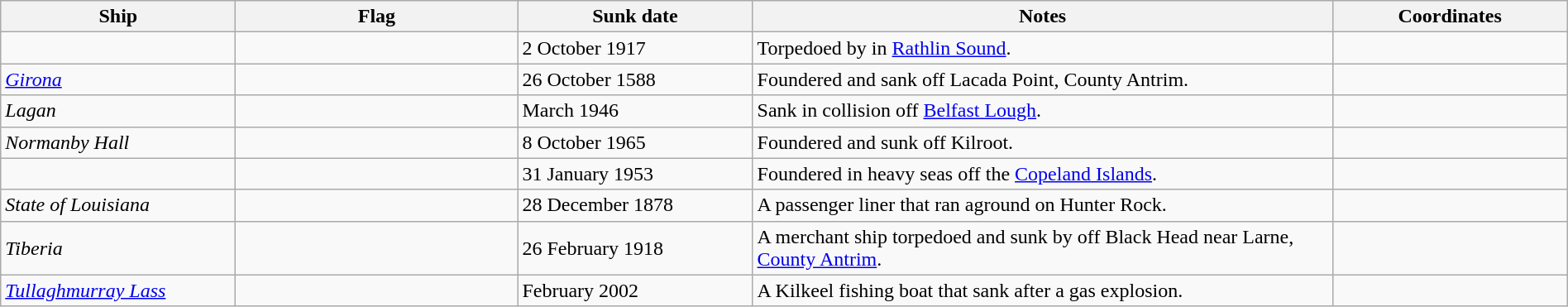<table class=wikitable | style = "width:100%">
<tr>
<th style="width:15%">Ship</th>
<th style="width:18%">Flag</th>
<th style="width:15%">Sunk date</th>
<th style="width:37%">Notes</th>
<th style="width:15%">Coordinates</th>
</tr>
<tr>
<td></td>
<td></td>
<td>2 October 1917</td>
<td>Torpedoed by  in <a href='#'>Rathlin Sound</a>.</td>
<td></td>
</tr>
<tr>
<td><a href='#'><em>Girona</em></a></td>
<td></td>
<td>26 October 1588</td>
<td>Foundered and sank off Lacada Point, County Antrim.</td>
<td></td>
</tr>
<tr>
<td><em>Lagan</em></td>
<td></td>
<td>March 1946</td>
<td>Sank in collision off <a href='#'>Belfast Lough</a>.</td>
<td></td>
</tr>
<tr>
<td><em>Normanby Hall</em></td>
<td></td>
<td>8 October 1965</td>
<td>Foundered and sunk off Kilroot.</td>
<td></td>
</tr>
<tr>
<td></td>
<td></td>
<td>31 January 1953</td>
<td>Foundered in heavy seas off the <a href='#'>Copeland Islands</a>.</td>
<td></td>
</tr>
<tr>
<td><em>State of Louisiana</em></td>
<td></td>
<td>28 December 1878</td>
<td>A passenger liner that ran aground on Hunter Rock.</td>
<td></td>
</tr>
<tr>
<td><em>Tiberia</em></td>
<td></td>
<td>26 February 1918</td>
<td>A merchant ship torpedoed and sunk by  off Black Head near Larne, <a href='#'>County Antrim</a>.</td>
<td></td>
</tr>
<tr>
<td><em><a href='#'>Tullaghmurray Lass</a></em></td>
<td></td>
<td>February 2002</td>
<td>A Kilkeel fishing boat that sank after a gas explosion.</td>
<td></td>
</tr>
</table>
